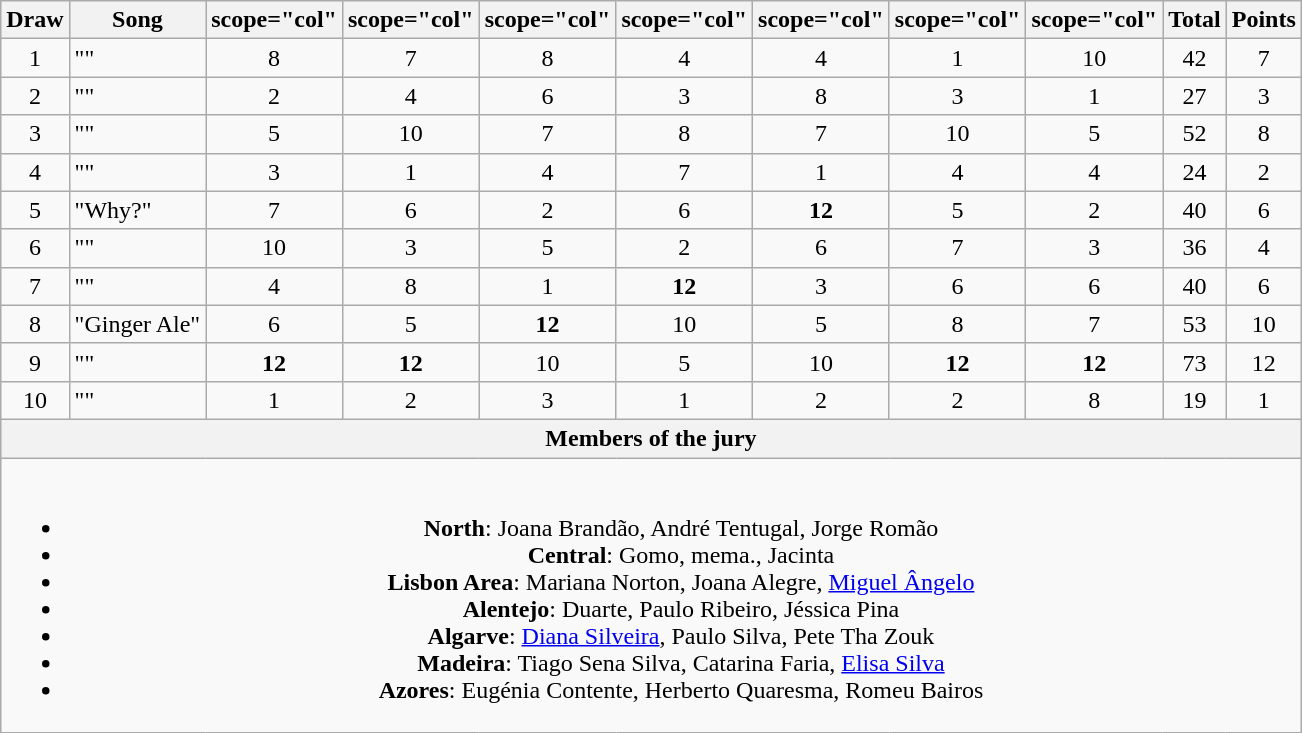<table class="wikitable collapsible" style="margin: 1em auto 1em auto; text-align:center;">
<tr>
<th>Draw</th>
<th>Song</th>
<th>scope="col" </th>
<th>scope="col" </th>
<th>scope="col" </th>
<th>scope="col" </th>
<th>scope="col" </th>
<th>scope="col" </th>
<th>scope="col" </th>
<th>Total</th>
<th>Points</th>
</tr>
<tr>
<td>1</td>
<td align="left">""</td>
<td>8</td>
<td>7</td>
<td>8</td>
<td>4</td>
<td>4</td>
<td>1</td>
<td>10</td>
<td>42</td>
<td>7</td>
</tr>
<tr>
<td>2</td>
<td align="left">""</td>
<td>2</td>
<td>4</td>
<td>6</td>
<td>3</td>
<td>8</td>
<td>3</td>
<td>1</td>
<td>27</td>
<td>3</td>
</tr>
<tr>
<td>3</td>
<td align="left">""</td>
<td>5</td>
<td>10</td>
<td>7</td>
<td>8</td>
<td>7</td>
<td>10</td>
<td>5</td>
<td>52</td>
<td>8</td>
</tr>
<tr>
<td>4</td>
<td align="left">""</td>
<td>3</td>
<td>1</td>
<td>4</td>
<td>7</td>
<td>1</td>
<td>4</td>
<td>4</td>
<td>24</td>
<td>2</td>
</tr>
<tr>
<td>5</td>
<td align="left">"Why?"</td>
<td>7</td>
<td>6</td>
<td>2</td>
<td>6</td>
<td><strong>12</strong></td>
<td>5</td>
<td>2</td>
<td>40</td>
<td>6</td>
</tr>
<tr>
<td>6</td>
<td align="left">""</td>
<td>10</td>
<td>3</td>
<td>5</td>
<td>2</td>
<td>6</td>
<td>7</td>
<td>3</td>
<td>36</td>
<td>4</td>
</tr>
<tr>
<td>7</td>
<td align="left">""</td>
<td>4</td>
<td>8</td>
<td>1</td>
<td><strong>12</strong></td>
<td>3</td>
<td>6</td>
<td>6</td>
<td>40</td>
<td>6</td>
</tr>
<tr>
<td>8</td>
<td align="left">"Ginger Ale"</td>
<td>6</td>
<td>5</td>
<td><strong>12</strong></td>
<td>10</td>
<td>5</td>
<td>8</td>
<td>7</td>
<td>53</td>
<td>10</td>
</tr>
<tr>
<td>9</td>
<td align="left">""</td>
<td><strong>12</strong></td>
<td><strong>12</strong></td>
<td>10</td>
<td>5</td>
<td>10</td>
<td><strong>12</strong></td>
<td><strong>12</strong></td>
<td>73</td>
<td>12</td>
</tr>
<tr>
<td>10</td>
<td align="left">""</td>
<td>1</td>
<td>2</td>
<td>3</td>
<td>1</td>
<td>2</td>
<td>2</td>
<td>8</td>
<td>19</td>
<td>1</td>
</tr>
<tr>
<th colspan="11">Members of the jury</th>
</tr>
<tr>
<td colspan="11"><br><ul><li><strong>North</strong>: Joana Brandão, André Tentugal, Jorge Romão</li><li><strong>Central</strong>: Gomo, mema., Jacinta</li><li><strong>Lisbon Area</strong>: Mariana Norton, Joana Alegre, <a href='#'>Miguel Ângelo</a></li><li><strong>Alentejo</strong>: Duarte, Paulo Ribeiro, Jéssica Pina</li><li><strong>Algarve</strong>: <a href='#'>Diana Silveira</a>, Paulo Silva, Pete Tha Zouk</li><li><strong>Madeira</strong>: Tiago Sena Silva, Catarina Faria, <a href='#'>Elisa Silva</a></li><li><strong>Azores</strong>: Eugénia Contente, Herberto Quaresma, Romeu Bairos</li></ul></td>
</tr>
</table>
